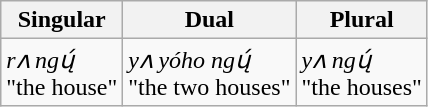<table class="wikitable">
<tr>
<th>Singular</th>
<th>Dual</th>
<th>Plural</th>
</tr>
<tr>
<td><em>rʌ ngų́</em><br>"the house"</td>
<td><em>yʌ yóho ngų́</em><br>"the two houses"</td>
<td><em>yʌ ngų́</em><br>"the houses"</td>
</tr>
</table>
